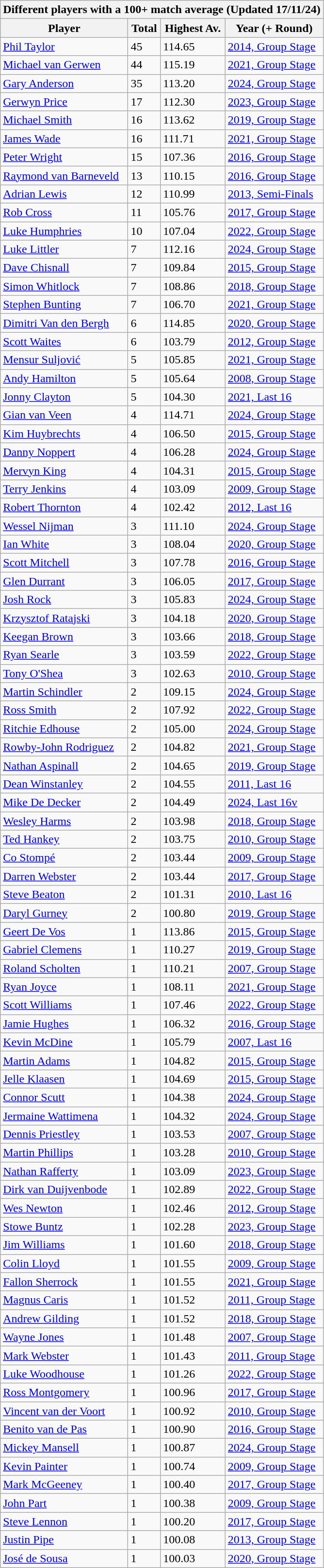<table class="wikitable sortable">
<tr>
<th colspan=4>Different players with a 100+ match average (Updated 17/11/24)</th>
</tr>
<tr>
<th>Player</th>
<th>Total</th>
<th>Highest Av.</th>
<th>Year (+ Round)</th>
</tr>
<tr>
<td> <a href='#'>Phil Taylor</a></td>
<td>45</td>
<td>114.65</td>
<td><a href='#'>2014, Group Stage</a></td>
</tr>
<tr>
<td> <a href='#'>Michael van Gerwen</a></td>
<td>44</td>
<td>115.19</td>
<td><a href='#'>2021, Group Stage</a></td>
</tr>
<tr>
<td> <a href='#'>Gary Anderson</a></td>
<td>35</td>
<td>113.20</td>
<td><a href='#'>2024, Group Stage</a></td>
</tr>
<tr>
<td> <a href='#'>Gerwyn Price</a></td>
<td>17</td>
<td>112.30</td>
<td><a href='#'>2023, Group Stage</a></td>
</tr>
<tr>
<td> <a href='#'>Michael Smith</a></td>
<td>16</td>
<td>113.62</td>
<td><a href='#'>2019, Group Stage</a></td>
</tr>
<tr>
<td> <a href='#'>James Wade</a></td>
<td>16</td>
<td>111.71</td>
<td><a href='#'>2021, Group Stage</a></td>
</tr>
<tr>
<td> <a href='#'>Peter Wright</a></td>
<td>15</td>
<td>107.36</td>
<td><a href='#'>2016, Group Stage</a></td>
</tr>
<tr>
<td> <a href='#'>Raymond van Barneveld</a></td>
<td>13</td>
<td>110.15</td>
<td><a href='#'>2016, Group Stage</a></td>
</tr>
<tr>
<td> <a href='#'>Adrian Lewis</a></td>
<td>12</td>
<td>110.99</td>
<td><a href='#'>2013, Semi-Finals</a></td>
</tr>
<tr>
<td> <a href='#'>Rob Cross</a></td>
<td>11</td>
<td>105.76</td>
<td><a href='#'>2017, Group Stage</a></td>
</tr>
<tr>
<td> <a href='#'>Luke Humphries</a></td>
<td>10</td>
<td>107.04</td>
<td><a href='#'>2022, Group Stage</a></td>
</tr>
<tr>
<td> <a href='#'>Luke Littler</a></td>
<td>7</td>
<td>112.16</td>
<td><a href='#'>2024, Group Stage</a></td>
</tr>
<tr>
<td> <a href='#'>Dave Chisnall</a></td>
<td>7</td>
<td>109.84</td>
<td><a href='#'>2015, Group Stage</a></td>
</tr>
<tr>
<td> <a href='#'>Simon Whitlock</a></td>
<td>7</td>
<td>108.86</td>
<td><a href='#'>2018, Group Stage</a></td>
</tr>
<tr>
<td> <a href='#'>Stephen Bunting</a></td>
<td>7</td>
<td>106.70</td>
<td><a href='#'>2021, Group Stage</a></td>
</tr>
<tr>
<td> <a href='#'>Dimitri Van den Bergh</a></td>
<td>6</td>
<td>114.85</td>
<td><a href='#'>2020, Group Stage</a></td>
</tr>
<tr>
<td> <a href='#'>Scott Waites</a></td>
<td>6</td>
<td>103.79</td>
<td><a href='#'>2012, Group Stage</a></td>
</tr>
<tr>
<td> <a href='#'>Mensur Suljović</a></td>
<td>5</td>
<td>105.85</td>
<td><a href='#'>2021, Group Stage</a></td>
</tr>
<tr>
<td> <a href='#'>Andy Hamilton</a></td>
<td>5</td>
<td>105.64</td>
<td><a href='#'>2008, Group Stage</a></td>
</tr>
<tr>
<td> <a href='#'>Jonny Clayton</a></td>
<td>5</td>
<td>104.30</td>
<td><a href='#'>2021, Last 16</a></td>
</tr>
<tr>
<td> <a href='#'>Gian van Veen</a></td>
<td>4</td>
<td>114.71</td>
<td><a href='#'>2024, Group Stage</a></td>
</tr>
<tr>
<td> <a href='#'>Kim Huybrechts</a></td>
<td>4</td>
<td>106.50</td>
<td><a href='#'>2015, Group Stage</a></td>
</tr>
<tr>
<td> <a href='#'>Danny Noppert</a></td>
<td>4</td>
<td>106.28</td>
<td><a href='#'>2024, Group Stage</a></td>
</tr>
<tr>
<td> <a href='#'>Mervyn King</a></td>
<td>4</td>
<td>104.31</td>
<td><a href='#'>2015, Group Stage</a></td>
</tr>
<tr>
<td> <a href='#'>Terry Jenkins</a></td>
<td>4</td>
<td>103.09</td>
<td><a href='#'>2009, Group Stage</a></td>
</tr>
<tr>
<td> <a href='#'>Robert Thornton</a></td>
<td>4</td>
<td>102.42</td>
<td><a href='#'>2012, Last 16</a></td>
</tr>
<tr>
<td> <a href='#'>Wessel Nijman</a></td>
<td>3</td>
<td>111.10</td>
<td><a href='#'>2024, Group Stage</a></td>
</tr>
<tr>
<td> <a href='#'>Ian White</a></td>
<td>3</td>
<td>108.04</td>
<td><a href='#'>2020, Group Stage</a></td>
</tr>
<tr>
<td> <a href='#'>Scott Mitchell</a></td>
<td>3</td>
<td>107.78</td>
<td><a href='#'>2016, Group Stage</a></td>
</tr>
<tr>
<td> <a href='#'>Glen Durrant</a></td>
<td>3</td>
<td>106.05</td>
<td><a href='#'>2017, Group Stage</a></td>
</tr>
<tr>
<td> <a href='#'>Josh Rock</a></td>
<td>3</td>
<td>105.83</td>
<td><a href='#'>2024, Group Stage</a></td>
</tr>
<tr>
<td> <a href='#'>Krzysztof Ratajski</a></td>
<td>3</td>
<td>104.18</td>
<td><a href='#'>2020, Group Stage</a></td>
</tr>
<tr>
<td> <a href='#'>Keegan Brown</a></td>
<td>3</td>
<td>103.66</td>
<td><a href='#'>2018, Group Stage</a></td>
</tr>
<tr>
<td> <a href='#'>Ryan Searle</a></td>
<td>3</td>
<td>103.59</td>
<td><a href='#'>2022, Group Stage</a></td>
</tr>
<tr>
<td> <a href='#'>Tony O'Shea</a></td>
<td>3</td>
<td>102.63</td>
<td><a href='#'>2010, Group Stage</a></td>
</tr>
<tr>
<td> <a href='#'>Martin Schindler</a></td>
<td>2</td>
<td>109.15</td>
<td><a href='#'>2024, Group Stage</a></td>
</tr>
<tr>
<td> <a href='#'>Ross Smith</a></td>
<td>2</td>
<td>107.92</td>
<td><a href='#'>2022, Group Stage</a></td>
</tr>
<tr>
<td> <a href='#'>Ritchie Edhouse</a></td>
<td>2</td>
<td>105.00</td>
<td><a href='#'>2024, Group Stage</a></td>
</tr>
<tr>
<td> <a href='#'>Rowby-John Rodriguez</a></td>
<td>2</td>
<td>104.82</td>
<td><a href='#'>2021, Group Stage</a></td>
</tr>
<tr>
<td> <a href='#'>Nathan Aspinall</a></td>
<td>2</td>
<td>104.65</td>
<td><a href='#'>2019, Group Stage</a></td>
</tr>
<tr>
<td> <a href='#'>Dean Winstanley</a></td>
<td>2</td>
<td>104.55</td>
<td><a href='#'>2011, Last 16</a></td>
</tr>
<tr>
<td> <a href='#'>Mike De Decker</a></td>
<td>2</td>
<td>104.49</td>
<td><a href='#'>2024, Last 16v</a></td>
</tr>
<tr>
<td> <a href='#'>Wesley Harms</a></td>
<td>2</td>
<td>103.98</td>
<td><a href='#'>2018, Group Stage</a></td>
</tr>
<tr>
<td> <a href='#'>Ted Hankey</a></td>
<td>2</td>
<td>103.75</td>
<td><a href='#'>2010, Group Stage</a></td>
</tr>
<tr>
<td> <a href='#'>Co Stompé</a></td>
<td>2</td>
<td>103.44</td>
<td><a href='#'>2009, Group Stage</a></td>
</tr>
<tr>
<td> <a href='#'>Darren Webster</a></td>
<td>2</td>
<td>103.44</td>
<td><a href='#'>2017, Group Stage</a></td>
</tr>
<tr>
<td> <a href='#'>Steve Beaton</a></td>
<td>2</td>
<td>101.31</td>
<td><a href='#'>2010, Last 16</a></td>
</tr>
<tr>
<td> <a href='#'>Daryl Gurney</a></td>
<td>2</td>
<td>100.80</td>
<td><a href='#'>2019, Group Stage</a></td>
</tr>
<tr>
<td> <a href='#'>Geert De Vos</a></td>
<td>1</td>
<td>113.86</td>
<td><a href='#'>2015, Group Stage</a></td>
</tr>
<tr>
<td> <a href='#'>Gabriel Clemens</a></td>
<td>1</td>
<td>110.27</td>
<td><a href='#'>2019, Group Stage</a></td>
</tr>
<tr>
<td> <a href='#'>Roland Scholten</a></td>
<td>1</td>
<td>110.21</td>
<td><a href='#'>2007, Group Stage</a></td>
</tr>
<tr>
<td> <a href='#'>Ryan Joyce</a></td>
<td>1</td>
<td>108.11</td>
<td><a href='#'>2021, Group Stage</a></td>
</tr>
<tr>
<td> <a href='#'>Scott Williams</a></td>
<td>1</td>
<td>107.46</td>
<td><a href='#'>2022, Group Stage</a></td>
</tr>
<tr>
<td> <a href='#'>Jamie Hughes</a></td>
<td>1</td>
<td>106.32</td>
<td><a href='#'>2016, Group Stage</a></td>
</tr>
<tr>
<td> <a href='#'>Kevin McDine</a></td>
<td>1</td>
<td>105.79</td>
<td><a href='#'>2007, Last 16</a></td>
</tr>
<tr>
<td> <a href='#'>Martin Adams</a></td>
<td>1</td>
<td>104.82</td>
<td><a href='#'>2015, Group Stage</a></td>
</tr>
<tr>
<td> <a href='#'>Jelle Klaasen</a></td>
<td>1</td>
<td>104.69</td>
<td><a href='#'>2015, Group Stage</a></td>
</tr>
<tr>
<td> <a href='#'>Connor Scutt</a></td>
<td>1</td>
<td>104.38</td>
<td><a href='#'>2024, Group Stage</a></td>
</tr>
<tr>
<td> <a href='#'>Jermaine Wattimena</a></td>
<td>1</td>
<td>104.32</td>
<td><a href='#'>2024, Group Stage</a></td>
</tr>
<tr>
<td> <a href='#'>Dennis Priestley</a></td>
<td>1</td>
<td>103.53</td>
<td><a href='#'>2007, Group Stage</a></td>
</tr>
<tr>
<td> <a href='#'>Martin Phillips</a></td>
<td>1</td>
<td>103.28</td>
<td><a href='#'>2010, Group Stage</a></td>
</tr>
<tr>
<td> <a href='#'>Nathan Rafferty</a></td>
<td>1</td>
<td>103.09</td>
<td><a href='#'>2023, Group Stage</a></td>
</tr>
<tr>
<td> <a href='#'>Dirk van Duijvenbode</a></td>
<td>1</td>
<td>102.89</td>
<td><a href='#'>2022, Group Stage</a></td>
</tr>
<tr>
<td> <a href='#'>Wes Newton</a></td>
<td>1</td>
<td>102.46</td>
<td><a href='#'>2012, Group Stage</a></td>
</tr>
<tr>
<td> <a href='#'>Stowe Buntz</a></td>
<td>1</td>
<td>102.28</td>
<td><a href='#'>2023, Group Stage</a></td>
</tr>
<tr>
<td> <a href='#'>Jim Williams</a></td>
<td>1</td>
<td>101.60</td>
<td><a href='#'>2018, Group Stage</a></td>
</tr>
<tr>
<td> <a href='#'>Colin Lloyd</a></td>
<td>1</td>
<td>101.55</td>
<td><a href='#'>2009, Group Stage</a></td>
</tr>
<tr>
<td> <a href='#'>Fallon Sherrock</a></td>
<td>1</td>
<td>101.55</td>
<td><a href='#'>2021, Group Stage</a></td>
</tr>
<tr>
<td> <a href='#'>Magnus Caris</a></td>
<td>1</td>
<td>101.52</td>
<td><a href='#'>2011, Group Stage</a></td>
</tr>
<tr>
<td> <a href='#'>Andrew Gilding</a></td>
<td>1</td>
<td>101.52</td>
<td><a href='#'>2018, Group Stage</a></td>
</tr>
<tr>
<td> <a href='#'>Wayne Jones</a></td>
<td>1</td>
<td>101.48</td>
<td><a href='#'>2007, Group Stage</a></td>
</tr>
<tr>
<td> <a href='#'>Mark Webster</a></td>
<td>1</td>
<td>101.43</td>
<td><a href='#'>2011, Group Stage</a></td>
</tr>
<tr>
<td> <a href='#'>Luke Woodhouse</a></td>
<td>1</td>
<td>101.26</td>
<td><a href='#'>2022, Group Stage</a></td>
</tr>
<tr>
<td> <a href='#'>Ross Montgomery</a></td>
<td>1</td>
<td>100.96</td>
<td><a href='#'>2017, Group Stage</a></td>
</tr>
<tr>
<td> <a href='#'>Vincent van der Voort</a></td>
<td>1</td>
<td>100.92</td>
<td><a href='#'>2010, Group Stage</a></td>
</tr>
<tr>
<td> <a href='#'>Benito van de Pas</a></td>
<td>1</td>
<td>100.90</td>
<td><a href='#'>2016, Group Stage</a></td>
</tr>
<tr>
<td> <a href='#'>Mickey Mansell</a></td>
<td>1</td>
<td>100.87</td>
<td><a href='#'>2024, Group Stage</a></td>
</tr>
<tr>
<td> <a href='#'>Kevin Painter</a></td>
<td>1</td>
<td>100.74</td>
<td><a href='#'>2009, Group Stage</a></td>
</tr>
<tr>
<td> <a href='#'>Mark McGeeney</a></td>
<td>1</td>
<td>100.40</td>
<td><a href='#'>2017, Group Stage</a></td>
</tr>
<tr>
<td> <a href='#'>John Part</a></td>
<td>1</td>
<td>100.38</td>
<td><a href='#'>2009, Group Stage</a></td>
</tr>
<tr>
<td> <a href='#'>Steve Lennon</a></td>
<td>1</td>
<td>100.20</td>
<td><a href='#'>2017, Group Stage</a></td>
</tr>
<tr>
<td> <a href='#'>Justin Pipe</a></td>
<td>1</td>
<td>100.08</td>
<td><a href='#'>2013, Group Stage</a></td>
</tr>
<tr>
<td> <a href='#'>José de Sousa</a></td>
<td>1</td>
<td>100.03</td>
<td><a href='#'>2020, Group Stage</a></td>
</tr>
</table>
